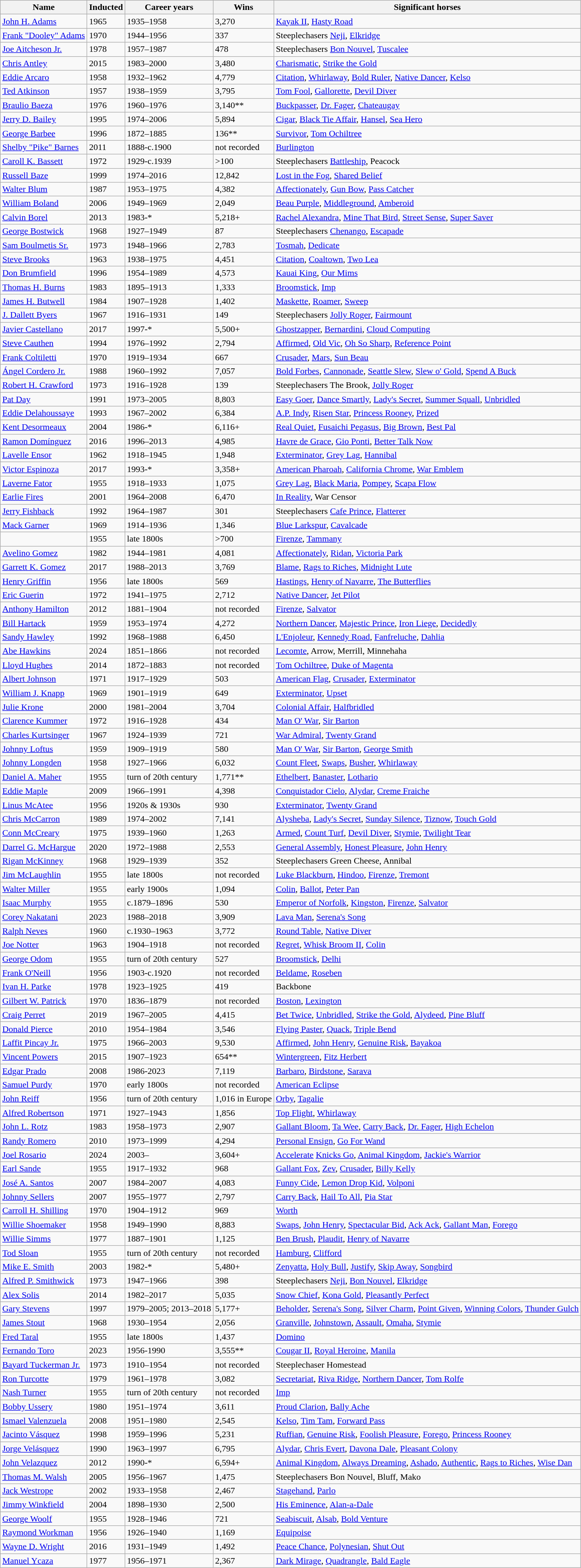<table class="wikitable sortable">
<tr>
<th>Name</th>
<th>Inducted</th>
<th>Career years</th>
<th>Wins</th>
<th>Significant horses</th>
</tr>
<tr>
<td><a href='#'>John H. Adams</a></td>
<td>1965</td>
<td>1935–1958</td>
<td>3,270</td>
<td><a href='#'>Kayak II</a>, <a href='#'>Hasty Road</a></td>
</tr>
<tr>
<td><a href='#'>Frank "Dooley" Adams</a></td>
<td>1970</td>
<td>1944–1956</td>
<td>337</td>
<td>Steeplechasers <a href='#'>Neji</a>, <a href='#'>Elkridge</a></td>
</tr>
<tr>
<td><a href='#'>Joe Aitcheson Jr.</a></td>
<td>1978</td>
<td>1957–1987</td>
<td>478</td>
<td>Steeplechasers <a href='#'>Bon Nouvel</a>, <a href='#'>Tuscalee</a></td>
</tr>
<tr>
<td><a href='#'>Chris Antley</a></td>
<td>2015</td>
<td>1983–2000</td>
<td>3,480</td>
<td><a href='#'>Charismatic</a>, <a href='#'>Strike the Gold</a></td>
</tr>
<tr>
<td><a href='#'>Eddie Arcaro</a></td>
<td>1958</td>
<td>1932–1962</td>
<td>4,779</td>
<td><a href='#'>Citation</a>, <a href='#'>Whirlaway</a>, <a href='#'>Bold Ruler</a>, <a href='#'>Native Dancer</a>, <a href='#'>Kelso</a></td>
</tr>
<tr>
<td><a href='#'>Ted Atkinson</a></td>
<td>1957</td>
<td>1938–1959</td>
<td>3,795</td>
<td><a href='#'>Tom Fool</a>, <a href='#'>Gallorette</a>, <a href='#'>Devil Diver</a></td>
</tr>
<tr>
<td><a href='#'>Braulio Baeza</a></td>
<td>1976</td>
<td>1960–1976</td>
<td>3,140**</td>
<td><a href='#'>Buckpasser</a>, <a href='#'>Dr. Fager</a>, <a href='#'>Chateaugay</a></td>
</tr>
<tr>
<td><a href='#'>Jerry D. Bailey</a></td>
<td>1995</td>
<td>1974–2006</td>
<td>5,894</td>
<td><a href='#'>Cigar</a>, <a href='#'>Black Tie Affair</a>, <a href='#'>Hansel</a>, <a href='#'>Sea Hero</a></td>
</tr>
<tr>
<td><a href='#'>George Barbee</a></td>
<td>1996</td>
<td>1872–1885</td>
<td>136**</td>
<td><a href='#'>Survivor</a>, <a href='#'>Tom Ochiltree</a></td>
</tr>
<tr>
<td><a href='#'>Shelby "Pike" Barnes</a></td>
<td>2011</td>
<td>1888-c.1900</td>
<td>not recorded</td>
<td><a href='#'>Burlington</a></td>
</tr>
<tr>
<td><a href='#'>Caroll K. Bassett</a></td>
<td>1972</td>
<td>1929-c.1939</td>
<td>>100</td>
<td>Steeplechasers <a href='#'>Battleship</a>, Peacock</td>
</tr>
<tr>
<td><a href='#'>Russell Baze</a></td>
<td>1999</td>
<td>1974–2016</td>
<td>12,842</td>
<td><a href='#'>Lost in the Fog</a>, <a href='#'>Shared Belief</a></td>
</tr>
<tr>
<td><a href='#'>Walter Blum</a></td>
<td>1987</td>
<td>1953–1975</td>
<td>4,382</td>
<td><a href='#'>Affectionately</a>, <a href='#'>Gun Bow</a>, <a href='#'>Pass Catcher</a></td>
</tr>
<tr>
<td><a href='#'>William Boland</a></td>
<td>2006</td>
<td>1949–1969</td>
<td>2,049</td>
<td><a href='#'>Beau Purple</a>, <a href='#'>Middleground</a>, <a href='#'>Amberoid</a></td>
</tr>
<tr>
<td><a href='#'>Calvin Borel</a></td>
<td>2013</td>
<td>1983-*</td>
<td>5,218+</td>
<td><a href='#'>Rachel Alexandra</a>, <a href='#'>Mine That Bird</a>, <a href='#'>Street Sense</a>, <a href='#'>Super Saver</a></td>
</tr>
<tr>
<td><a href='#'>George Bostwick</a></td>
<td>1968</td>
<td>1927–1949</td>
<td>87</td>
<td>Steeplechasers <a href='#'>Chenango</a>, <a href='#'>Escapade</a></td>
</tr>
<tr>
<td><a href='#'>Sam Boulmetis Sr.</a></td>
<td>1973</td>
<td>1948–1966</td>
<td>2,783</td>
<td><a href='#'>Tosmah</a>, <a href='#'>Dedicate</a></td>
</tr>
<tr>
<td><a href='#'>Steve Brooks</a></td>
<td>1963</td>
<td>1938–1975</td>
<td>4,451</td>
<td><a href='#'>Citation</a>, <a href='#'>Coaltown</a>, <a href='#'>Two Lea</a></td>
</tr>
<tr>
<td><a href='#'>Don Brumfield</a></td>
<td>1996</td>
<td>1954–1989</td>
<td>4,573</td>
<td><a href='#'>Kauai King</a>, <a href='#'>Our Mims</a></td>
</tr>
<tr>
<td><a href='#'>Thomas H. Burns</a></td>
<td>1983</td>
<td>1895–1913</td>
<td>1,333</td>
<td><a href='#'>Broomstick</a>, <a href='#'>Imp</a></td>
</tr>
<tr>
<td><a href='#'>James H. Butwell</a></td>
<td>1984</td>
<td>1907–1928</td>
<td>1,402</td>
<td><a href='#'>Maskette</a>, <a href='#'>Roamer</a>, <a href='#'>Sweep</a></td>
</tr>
<tr>
<td><a href='#'>J. Dallett Byers</a></td>
<td>1967</td>
<td>1916–1931</td>
<td>149</td>
<td>Steeplechasers <a href='#'>Jolly Roger</a>, <a href='#'>Fairmount</a></td>
</tr>
<tr>
<td><a href='#'>Javier Castellano</a></td>
<td>2017</td>
<td>1997-*</td>
<td>5,500+</td>
<td><a href='#'>Ghostzapper</a>, <a href='#'>Bernardini</a>, <a href='#'>Cloud Computing</a></td>
</tr>
<tr>
<td><a href='#'>Steve Cauthen</a></td>
<td>1994</td>
<td>1976–1992</td>
<td>2,794</td>
<td><a href='#'>Affirmed</a>, <a href='#'>Old Vic</a>, <a href='#'>Oh So Sharp</a>, <a href='#'>Reference Point</a></td>
</tr>
<tr>
<td><a href='#'>Frank Coltiletti</a></td>
<td>1970</td>
<td>1919–1934</td>
<td>667</td>
<td><a href='#'>Crusader</a>, <a href='#'>Mars</a>, <a href='#'>Sun Beau</a></td>
</tr>
<tr>
<td><a href='#'>Ángel Cordero Jr.</a></td>
<td>1988</td>
<td>1960–1992</td>
<td>7,057</td>
<td><a href='#'>Bold Forbes</a>, <a href='#'>Cannonade</a>, <a href='#'>Seattle Slew</a>, <a href='#'>Slew o' Gold</a>, <a href='#'>Spend A Buck</a></td>
</tr>
<tr>
<td><a href='#'>Robert H. Crawford</a></td>
<td>1973</td>
<td>1916–1928</td>
<td>139</td>
<td>Steeplechasers The Brook, <a href='#'>Jolly Roger</a></td>
</tr>
<tr>
<td><a href='#'>Pat Day</a></td>
<td>1991</td>
<td>1973–2005</td>
<td>8,803</td>
<td><a href='#'>Easy Goer</a>, <a href='#'>Dance Smartly</a>, <a href='#'>Lady's Secret</a>, <a href='#'>Summer Squall</a>, <a href='#'>Unbridled</a></td>
</tr>
<tr>
<td><a href='#'>Eddie Delahoussaye</a></td>
<td>1993</td>
<td>1967–2002</td>
<td>6,384</td>
<td><a href='#'>A.P. Indy</a>, <a href='#'>Risen Star</a>, <a href='#'>Princess Rooney</a>, <a href='#'>Prized</a></td>
</tr>
<tr>
<td><a href='#'>Kent Desormeaux</a></td>
<td>2004</td>
<td>1986-*</td>
<td>6,116+</td>
<td><a href='#'>Real Quiet</a>, <a href='#'>Fusaichi Pegasus</a>, <a href='#'>Big Brown</a>, <a href='#'>Best Pal</a></td>
</tr>
<tr>
<td><a href='#'>Ramon Domínguez</a></td>
<td>2016</td>
<td>1996–2013</td>
<td>4,985</td>
<td><a href='#'>Havre de Grace</a>, <a href='#'>Gio Ponti</a>, <a href='#'>Better Talk Now</a></td>
</tr>
<tr>
<td><a href='#'>Lavelle Ensor</a></td>
<td>1962</td>
<td>1918–1945</td>
<td>1,948</td>
<td><a href='#'>Exterminator</a>, <a href='#'>Grey Lag</a>, <a href='#'>Hannibal</a></td>
</tr>
<tr>
<td><a href='#'>Victor Espinoza</a></td>
<td>2017</td>
<td>1993-*</td>
<td>3,358+</td>
<td><a href='#'>American Pharoah</a>, <a href='#'>California Chrome</a>, <a href='#'>War Emblem</a></td>
</tr>
<tr>
<td><a href='#'>Laverne Fator</a></td>
<td>1955</td>
<td>1918–1933</td>
<td>1,075</td>
<td><a href='#'>Grey Lag</a>, <a href='#'>Black Maria</a>, <a href='#'>Pompey</a>, <a href='#'>Scapa Flow</a></td>
</tr>
<tr>
<td><a href='#'>Earlie Fires</a></td>
<td>2001</td>
<td>1964–2008</td>
<td>6,470</td>
<td><a href='#'>In Reality</a>, War Censor</td>
</tr>
<tr>
<td><a href='#'>Jerry Fishback</a></td>
<td>1992</td>
<td>1964–1987</td>
<td>301</td>
<td>Steeplechasers <a href='#'>Cafe Prince</a>, <a href='#'>Flatterer</a></td>
</tr>
<tr>
<td><a href='#'>Mack Garner</a></td>
<td>1969</td>
<td>1914–1936</td>
<td>1,346</td>
<td><a href='#'>Blue Larkspur</a>, <a href='#'>Cavalcade</a></td>
</tr>
<tr>
<td></td>
<td>1955</td>
<td>late 1800s</td>
<td>>700</td>
<td><a href='#'>Firenze</a>, <a href='#'>Tammany</a></td>
</tr>
<tr>
<td><a href='#'>Avelino Gomez</a></td>
<td>1982</td>
<td>1944–1981</td>
<td>4,081</td>
<td><a href='#'>Affectionately</a>, <a href='#'>Ridan</a>, <a href='#'>Victoria Park</a></td>
</tr>
<tr>
<td><a href='#'>Garrett K. Gomez</a></td>
<td>2017</td>
<td>1988–2013</td>
<td>3,769</td>
<td><a href='#'>Blame</a>, <a href='#'>Rags to Riches</a>, <a href='#'>Midnight Lute</a></td>
</tr>
<tr>
<td><a href='#'>Henry Griffin</a></td>
<td>1956</td>
<td>late 1800s</td>
<td>569</td>
<td><a href='#'>Hastings</a>, <a href='#'>Henry of Navarre</a>, <a href='#'>The Butterflies</a></td>
</tr>
<tr>
<td><a href='#'>Eric Guerin</a></td>
<td>1972</td>
<td>1941–1975</td>
<td>2,712</td>
<td><a href='#'>Native Dancer</a>, <a href='#'>Jet Pilot</a></td>
</tr>
<tr>
<td><a href='#'>Anthony Hamilton</a></td>
<td>2012</td>
<td>1881–1904</td>
<td>not recorded</td>
<td><a href='#'>Firenze</a>, <a href='#'>Salvator</a></td>
</tr>
<tr>
<td><a href='#'>Bill Hartack</a></td>
<td>1959</td>
<td>1953–1974</td>
<td>4,272</td>
<td><a href='#'>Northern Dancer</a>, <a href='#'>Majestic Prince</a>, <a href='#'>Iron Liege</a>, <a href='#'>Decidedly</a></td>
</tr>
<tr>
<td><a href='#'>Sandy Hawley</a></td>
<td>1992</td>
<td>1968–1988</td>
<td>6,450</td>
<td><a href='#'>L'Enjoleur</a>, <a href='#'>Kennedy Road</a>, <a href='#'>Fanfreluche</a>, <a href='#'>Dahlia</a></td>
</tr>
<tr>
<td><a href='#'>Abe Hawkins</a></td>
<td>2024</td>
<td>1851–1866</td>
<td>not recorded</td>
<td><a href='#'>Lecomte</a>, Arrow, Merrill, Minnehaha</td>
</tr>
<tr>
<td><a href='#'>Lloyd Hughes</a></td>
<td>2014</td>
<td>1872–1883</td>
<td>not recorded</td>
<td><a href='#'>Tom Ochiltree</a>, <a href='#'>Duke of Magenta</a></td>
</tr>
<tr>
<td><a href='#'>Albert Johnson</a></td>
<td>1971</td>
<td>1917–1929</td>
<td>503</td>
<td><a href='#'>American Flag</a>, <a href='#'>Crusader</a>, <a href='#'>Exterminator</a></td>
</tr>
<tr>
<td><a href='#'>William J. Knapp</a></td>
<td>1969</td>
<td>1901–1919</td>
<td>649</td>
<td><a href='#'>Exterminator</a>, <a href='#'>Upset</a></td>
</tr>
<tr>
<td><a href='#'>Julie Krone</a></td>
<td>2000</td>
<td>1981–2004</td>
<td>3,704</td>
<td><a href='#'>Colonial Affair</a>, <a href='#'>Halfbridled</a></td>
</tr>
<tr>
<td><a href='#'>Clarence Kummer</a></td>
<td>1972</td>
<td>1916–1928</td>
<td>434</td>
<td><a href='#'>Man O' War</a>, <a href='#'>Sir Barton</a></td>
</tr>
<tr>
<td><a href='#'>Charles Kurtsinger</a></td>
<td>1967</td>
<td>1924–1939</td>
<td>721</td>
<td><a href='#'>War Admiral</a>, <a href='#'>Twenty Grand</a></td>
</tr>
<tr>
<td><a href='#'>Johnny Loftus</a></td>
<td>1959</td>
<td>1909–1919</td>
<td>580</td>
<td><a href='#'>Man O' War</a>, <a href='#'>Sir Barton</a>, <a href='#'>George Smith</a></td>
</tr>
<tr>
<td><a href='#'>Johnny Longden</a></td>
<td>1958</td>
<td>1927–1966</td>
<td>6,032</td>
<td><a href='#'>Count Fleet</a>, <a href='#'>Swaps</a>, <a href='#'>Busher</a>, <a href='#'>Whirlaway</a></td>
</tr>
<tr>
<td><a href='#'>Daniel A. Maher</a></td>
<td>1955</td>
<td>turn of 20th century</td>
<td>1,771**</td>
<td><a href='#'>Ethelbert</a>, <a href='#'>Banaster</a>, <a href='#'>Lothario</a></td>
</tr>
<tr>
<td><a href='#'>Eddie Maple</a></td>
<td>2009</td>
<td>1966–1991</td>
<td>4,398</td>
<td><a href='#'>Conquistador Cielo</a>, <a href='#'>Alydar</a>, <a href='#'>Creme Fraiche</a></td>
</tr>
<tr>
<td><a href='#'>Linus McAtee</a></td>
<td>1956</td>
<td>1920s & 1930s</td>
<td>930</td>
<td><a href='#'>Exterminator</a>, <a href='#'>Twenty Grand</a></td>
</tr>
<tr>
<td><a href='#'>Chris McCarron</a></td>
<td>1989</td>
<td>1974–2002</td>
<td>7,141</td>
<td><a href='#'>Alysheba</a>, <a href='#'>Lady's Secret</a>, <a href='#'>Sunday Silence</a>, <a href='#'>Tiznow</a>, <a href='#'>Touch Gold</a></td>
</tr>
<tr>
<td><a href='#'>Conn McCreary</a></td>
<td>1975</td>
<td>1939–1960</td>
<td>1,263</td>
<td><a href='#'>Armed</a>, <a href='#'>Count Turf</a>, <a href='#'>Devil Diver</a>, <a href='#'>Stymie</a>, <a href='#'>Twilight Tear</a></td>
</tr>
<tr>
<td><a href='#'>Darrel G. McHargue</a></td>
<td>2020</td>
<td>1972–1988</td>
<td>2,553</td>
<td><a href='#'>General Assembly</a>, <a href='#'>Honest Pleasure</a>, <a href='#'>John Henry</a></td>
</tr>
<tr>
<td><a href='#'>Rigan McKinney</a></td>
<td>1968</td>
<td>1929–1939</td>
<td>352</td>
<td>Steeplechasers Green Cheese, Annibal</td>
</tr>
<tr>
<td><a href='#'>Jim McLaughlin</a></td>
<td>1955</td>
<td>late 1800s</td>
<td>not recorded</td>
<td><a href='#'>Luke Blackburn</a>, <a href='#'>Hindoo</a>, <a href='#'>Firenze</a>, <a href='#'>Tremont</a></td>
</tr>
<tr>
<td><a href='#'>Walter Miller</a></td>
<td>1955</td>
<td>early 1900s</td>
<td>1,094</td>
<td><a href='#'>Colin</a>, <a href='#'>Ballot</a>, <a href='#'>Peter Pan</a></td>
</tr>
<tr>
<td><a href='#'>Isaac Murphy</a></td>
<td>1955</td>
<td>c.1879–1896</td>
<td>530</td>
<td><a href='#'>Emperor of Norfolk</a>, <a href='#'>Kingston</a>, <a href='#'>Firenze</a>, <a href='#'>Salvator</a></td>
</tr>
<tr>
<td><a href='#'>Corey Nakatani</a></td>
<td>2023</td>
<td>1988–2018</td>
<td>3,909</td>
<td><a href='#'>Lava Man</a>, <a href='#'>Serena's Song</a></td>
</tr>
<tr>
<td><a href='#'>Ralph Neves</a></td>
<td>1960</td>
<td>c.1930–1963</td>
<td>3,772</td>
<td><a href='#'>Round Table</a>, <a href='#'>Native Diver</a></td>
</tr>
<tr>
<td><a href='#'>Joe Notter</a></td>
<td>1963</td>
<td>1904–1918</td>
<td>not recorded</td>
<td><a href='#'>Regret</a>, <a href='#'>Whisk Broom II</a>, <a href='#'>Colin</a></td>
</tr>
<tr>
<td><a href='#'>George Odom</a></td>
<td>1955</td>
<td>turn of 20th century</td>
<td>527</td>
<td><a href='#'>Broomstick</a>, <a href='#'>Delhi</a></td>
</tr>
<tr>
<td><a href='#'>Frank O'Neill</a></td>
<td>1956</td>
<td>1903-c.1920</td>
<td>not recorded</td>
<td><a href='#'>Beldame</a>, <a href='#'>Roseben</a></td>
</tr>
<tr>
<td><a href='#'>Ivan H. Parke</a></td>
<td>1978</td>
<td>1923–1925</td>
<td>419</td>
<td>Backbone</td>
</tr>
<tr>
<td><a href='#'>Gilbert W. Patrick</a></td>
<td>1970</td>
<td>1836–1879</td>
<td>not recorded</td>
<td><a href='#'>Boston</a>, <a href='#'>Lexington</a></td>
</tr>
<tr>
<td><a href='#'>Craig Perret</a></td>
<td>2019</td>
<td>1967–2005</td>
<td>4,415</td>
<td><a href='#'>Bet Twice</a>, <a href='#'>Unbridled</a>, <a href='#'>Strike the Gold</a>, <a href='#'>Alydeed</a>, <a href='#'>Pine Bluff</a></td>
</tr>
<tr>
<td><a href='#'>Donald Pierce</a></td>
<td>2010</td>
<td>1954–1984</td>
<td>3,546</td>
<td><a href='#'>Flying Paster</a>, <a href='#'>Quack</a>, <a href='#'>Triple Bend</a></td>
</tr>
<tr>
<td><a href='#'>Laffit Pincay Jr.</a></td>
<td>1975</td>
<td>1966–2003</td>
<td>9,530</td>
<td><a href='#'>Affirmed</a>, <a href='#'>John Henry</a>, <a href='#'>Genuine Risk</a>, <a href='#'>Bayakoa</a></td>
</tr>
<tr>
<td><a href='#'>Vincent Powers</a></td>
<td>2015</td>
<td>1907–1923</td>
<td>654**</td>
<td><a href='#'>Wintergreen</a>, <a href='#'>Fitz Herbert</a></td>
</tr>
<tr>
<td><a href='#'>Edgar Prado</a></td>
<td>2008</td>
<td>1986-2023</td>
<td>7,119</td>
<td><a href='#'>Barbaro</a>, <a href='#'>Birdstone</a>, <a href='#'>Sarava</a></td>
</tr>
<tr>
<td><a href='#'>Samuel Purdy</a></td>
<td>1970</td>
<td>early 1800s</td>
<td>not recorded</td>
<td><a href='#'>American Eclipse</a></td>
</tr>
<tr>
<td><a href='#'>John Reiff</a></td>
<td>1956</td>
<td>turn of 20th century</td>
<td>1,016 in Europe</td>
<td><a href='#'>Orby</a>, <a href='#'>Tagalie</a></td>
</tr>
<tr>
<td><a href='#'>Alfred Robertson</a></td>
<td>1971</td>
<td>1927–1943</td>
<td>1,856</td>
<td><a href='#'>Top Flight</a>, <a href='#'>Whirlaway</a></td>
</tr>
<tr>
<td><a href='#'>John L. Rotz</a></td>
<td>1983</td>
<td>1958–1973</td>
<td>2,907</td>
<td><a href='#'>Gallant Bloom</a>, <a href='#'>Ta Wee</a>, <a href='#'>Carry Back</a>, <a href='#'>Dr. Fager</a>, <a href='#'>High Echelon</a></td>
</tr>
<tr>
<td><a href='#'>Randy Romero</a></td>
<td>2010</td>
<td>1973–1999</td>
<td>4,294</td>
<td><a href='#'>Personal Ensign</a>, <a href='#'>Go For Wand</a></td>
</tr>
<tr>
<td><a href='#'>Joel Rosario</a></td>
<td>2024</td>
<td>2003–</td>
<td>3,604+</td>
<td><a href='#'>Accelerate</a> <a href='#'>Knicks Go</a>, <a href='#'>Animal Kingdom</a>, <a href='#'>Jackie's Warrior</a></td>
</tr>
<tr>
<td><a href='#'>Earl Sande</a></td>
<td>1955</td>
<td>1917–1932</td>
<td>968</td>
<td><a href='#'>Gallant Fox</a>, <a href='#'>Zev</a>, <a href='#'>Crusader</a>, <a href='#'>Billy Kelly</a></td>
</tr>
<tr>
<td><a href='#'>José A. Santos</a></td>
<td>2007</td>
<td>1984–2007</td>
<td>4,083</td>
<td><a href='#'>Funny Cide</a>, <a href='#'>Lemon Drop Kid</a>, <a href='#'>Volponi</a></td>
</tr>
<tr>
<td><a href='#'>Johnny Sellers</a></td>
<td>2007</td>
<td>1955–1977</td>
<td>2,797</td>
<td><a href='#'>Carry Back</a>, <a href='#'>Hail To All</a>, <a href='#'>Pia Star</a></td>
</tr>
<tr>
<td><a href='#'>Carroll H. Shilling</a></td>
<td>1970</td>
<td>1904–1912</td>
<td>969</td>
<td><a href='#'>Worth</a></td>
</tr>
<tr>
<td><a href='#'>Willie Shoemaker</a></td>
<td>1958</td>
<td>1949–1990</td>
<td>8,883</td>
<td><a href='#'>Swaps</a>, <a href='#'>John Henry</a>, <a href='#'>Spectacular Bid</a>, <a href='#'>Ack Ack</a>, <a href='#'>Gallant Man</a>, <a href='#'>Forego</a></td>
</tr>
<tr>
<td><a href='#'>Willie Simms</a></td>
<td>1977</td>
<td>1887–1901</td>
<td>1,125</td>
<td><a href='#'>Ben Brush</a>, <a href='#'>Plaudit</a>, <a href='#'>Henry of Navarre</a></td>
</tr>
<tr>
<td><a href='#'>Tod Sloan</a></td>
<td>1955</td>
<td>turn of 20th century</td>
<td>not recorded</td>
<td><a href='#'>Hamburg</a>, <a href='#'>Clifford</a></td>
</tr>
<tr>
<td><a href='#'>Mike E. Smith</a></td>
<td>2003</td>
<td>1982-*</td>
<td>5,480+</td>
<td><a href='#'>Zenyatta</a>, <a href='#'>Holy Bull</a>, <a href='#'>Justify</a>, <a href='#'>Skip Away</a>, <a href='#'>Songbird</a></td>
</tr>
<tr>
<td><a href='#'>Alfred P. Smithwick</a></td>
<td>1973</td>
<td>1947–1966</td>
<td>398</td>
<td>Steeplechasers <a href='#'>Neji</a>, <a href='#'>Bon Nouvel</a>, <a href='#'>Elkridge</a></td>
</tr>
<tr>
<td><a href='#'>Alex Solis</a></td>
<td>2014</td>
<td>1982–2017</td>
<td>5,035</td>
<td><a href='#'>Snow Chief</a>, <a href='#'>Kona Gold</a>, <a href='#'>Pleasantly Perfect</a></td>
</tr>
<tr>
<td><a href='#'>Gary Stevens</a></td>
<td>1997</td>
<td>1979–2005; 2013–2018</td>
<td>5,177+</td>
<td><a href='#'>Beholder</a>, <a href='#'>Serena's Song</a>, <a href='#'>Silver Charm</a>, <a href='#'>Point Given</a>, <a href='#'>Winning Colors</a>, <a href='#'>Thunder Gulch</a></td>
</tr>
<tr>
<td><a href='#'>James Stout</a></td>
<td>1968</td>
<td>1930–1954</td>
<td>2,056</td>
<td><a href='#'>Granville</a>, <a href='#'>Johnstown</a>, <a href='#'>Assault</a>, <a href='#'>Omaha</a>, <a href='#'>Stymie</a></td>
</tr>
<tr>
<td><a href='#'>Fred Taral</a></td>
<td>1955</td>
<td>late 1800s</td>
<td>1,437</td>
<td><a href='#'>Domino</a></td>
</tr>
<tr>
<td><a href='#'>Fernando Toro</a></td>
<td>2023</td>
<td>1956-1990</td>
<td>3,555**</td>
<td><a href='#'>Cougar II</a>, <a href='#'>Royal Heroine</a>, <a href='#'>Manila</a></td>
</tr>
<tr>
<td><a href='#'>Bayard Tuckerman Jr.</a></td>
<td>1973</td>
<td>1910–1954</td>
<td>not recorded</td>
<td>Steeplechaser Homestead</td>
</tr>
<tr>
<td><a href='#'>Ron Turcotte</a></td>
<td>1979</td>
<td>1961–1978</td>
<td>3,082</td>
<td><a href='#'>Secretariat</a>, <a href='#'>Riva Ridge</a>, <a href='#'>Northern Dancer</a>, <a href='#'>Tom Rolfe</a></td>
</tr>
<tr>
<td><a href='#'>Nash Turner</a></td>
<td>1955</td>
<td>turn of 20th century</td>
<td>not recorded</td>
<td><a href='#'>Imp</a></td>
</tr>
<tr>
<td><a href='#'>Bobby Ussery</a></td>
<td>1980</td>
<td>1951–1974</td>
<td>3,611</td>
<td><a href='#'>Proud Clarion</a>, <a href='#'>Bally Ache</a></td>
</tr>
<tr>
<td><a href='#'>Ismael Valenzuela</a></td>
<td>2008</td>
<td>1951–1980</td>
<td>2,545</td>
<td><a href='#'>Kelso</a>, <a href='#'>Tim Tam</a>, <a href='#'>Forward Pass</a></td>
</tr>
<tr>
<td><a href='#'>Jacinto Vásquez</a></td>
<td>1998</td>
<td>1959–1996</td>
<td>5,231</td>
<td><a href='#'>Ruffian</a>, <a href='#'>Genuine Risk</a>, <a href='#'>Foolish Pleasure</a>, <a href='#'>Forego</a>, <a href='#'>Princess Rooney</a></td>
</tr>
<tr>
<td><a href='#'>Jorge Velásquez</a></td>
<td>1990</td>
<td>1963–1997</td>
<td>6,795</td>
<td><a href='#'>Alydar</a>, <a href='#'>Chris Evert</a>, <a href='#'>Davona Dale</a>, <a href='#'>Pleasant Colony</a></td>
</tr>
<tr>
<td><a href='#'>John Velazquez</a></td>
<td>2012</td>
<td>1990-*</td>
<td>6,594+</td>
<td><a href='#'>Animal Kingdom</a>, <a href='#'>Always Dreaming</a>, <a href='#'>Ashado</a>, <a href='#'>Authentic</a>, <a href='#'>Rags to Riches</a>, <a href='#'>Wise Dan</a></td>
</tr>
<tr>
<td><a href='#'>Thomas M. Walsh</a></td>
<td>2005</td>
<td>1956–1967</td>
<td>1,475</td>
<td>Steeplechasers Bon Nouvel, Bluff, Mako</td>
</tr>
<tr>
<td><a href='#'>Jack Westrope</a></td>
<td>2002</td>
<td>1933–1958</td>
<td>2,467</td>
<td><a href='#'>Stagehand</a>, <a href='#'>Parlo</a></td>
</tr>
<tr>
<td><a href='#'>Jimmy Winkfield</a></td>
<td>2004</td>
<td>1898–1930</td>
<td>2,500</td>
<td><a href='#'>His Eminence</a>, <a href='#'>Alan-a-Dale</a></td>
</tr>
<tr>
<td><a href='#'>George Woolf</a></td>
<td>1955</td>
<td>1928–1946</td>
<td>721</td>
<td><a href='#'>Seabiscuit</a>, <a href='#'>Alsab</a>, <a href='#'>Bold Venture</a></td>
</tr>
<tr>
<td><a href='#'>Raymond Workman</a></td>
<td>1956</td>
<td>1926–1940</td>
<td>1,169</td>
<td><a href='#'>Equipoise</a></td>
</tr>
<tr>
<td><a href='#'>Wayne D. Wright</a></td>
<td>2016</td>
<td>1931–1949</td>
<td>1,492</td>
<td><a href='#'>Peace Chance</a>, <a href='#'>Polynesian</a>, <a href='#'>Shut Out</a></td>
</tr>
<tr>
<td><a href='#'>Manuel Ycaza</a></td>
<td>1977</td>
<td>1956–1971</td>
<td>2,367</td>
<td><a href='#'>Dark Mirage</a>, <a href='#'>Quadrangle</a>, <a href='#'>Bald Eagle</a></td>
</tr>
</table>
